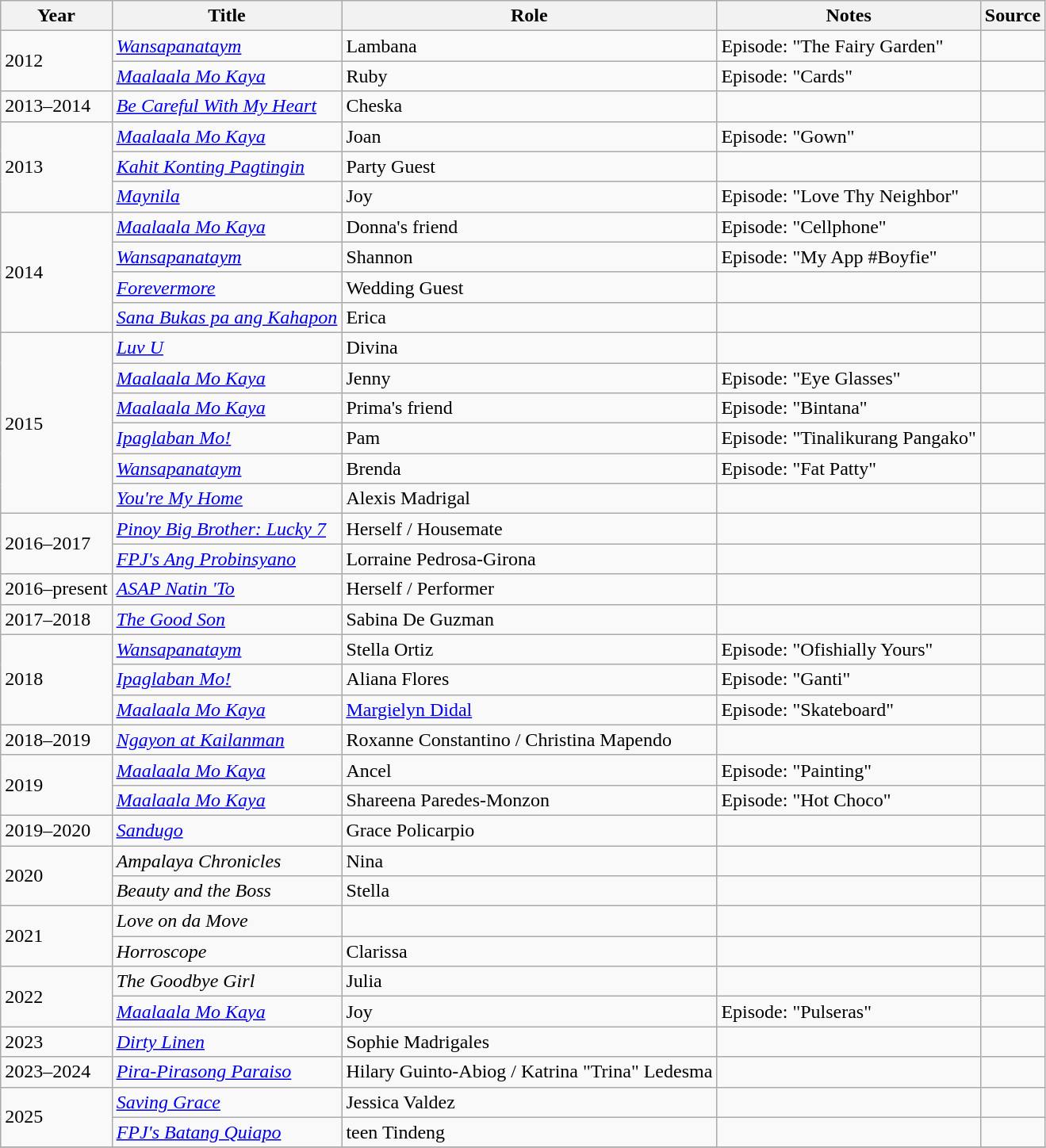<table class="wikitable sortable" >
<tr>
<th>Year</th>
<th>Title</th>
<th>Role</th>
<th class="unsortable">Notes </th>
<th class="unsortable">Source </th>
</tr>
<tr>
<td rowspan="2">2012</td>
<td><em><a href='#'>Wansapanataym</a></em></td>
<td>Lambana</td>
<td>Episode: "The Fairy Garden"</td>
<td></td>
</tr>
<tr>
<td><em><a href='#'>Maalaala Mo Kaya</a></em></td>
<td>Ruby</td>
<td>Episode: "Cards"</td>
<td></td>
</tr>
<tr>
<td>2013–2014</td>
<td><em><a href='#'>Be Careful With My Heart</a></em></td>
<td>Cheska</td>
<td></td>
<td></td>
</tr>
<tr>
<td rowspan="3">2013</td>
<td><em><a href='#'>Maalaala Mo Kaya</a></em></td>
<td>Joan</td>
<td>Episode: "Gown"</td>
<td></td>
</tr>
<tr>
<td><em><a href='#'>Kahit Konting Pagtingin</a></em></td>
<td>Party Guest</td>
<td></td>
<td></td>
</tr>
<tr>
<td><em><a href='#'>Maynila</a></em></td>
<td>Joy</td>
<td>Episode: "Love Thy Neighbor"</td>
<td></td>
</tr>
<tr>
<td rowspan="4">2014</td>
<td><em><a href='#'>Maalaala Mo Kaya</a></em></td>
<td>Donna's friend</td>
<td>Episode: "Cellphone"</td>
<td></td>
</tr>
<tr>
<td><em><a href='#'>Wansapanataym</a></em></td>
<td>Shannon</td>
<td>Episode: "My App #Boyfie"</td>
<td></td>
</tr>
<tr>
<td><em><a href='#'>Forevermore</a></em></td>
<td>Wedding Guest</td>
<td></td>
<td></td>
</tr>
<tr>
<td><em><a href='#'>Sana Bukas pa ang Kahapon</a></em></td>
<td>Erica</td>
<td></td>
<td></td>
</tr>
<tr>
<td rowspan="6">2015</td>
<td><em><a href='#'>Luv U</a></em></td>
<td>Divina</td>
<td></td>
<td></td>
</tr>
<tr>
<td><em><a href='#'>Maalaala Mo Kaya</a></em></td>
<td>Jenny</td>
<td>Episode: "Eye Glasses"</td>
<td></td>
</tr>
<tr>
<td><em><a href='#'>Maalaala Mo Kaya</a></em></td>
<td>Prima's friend</td>
<td>Episode: "Bintana"</td>
<td></td>
</tr>
<tr>
<td><em><a href='#'>Ipaglaban Mo!</a></em></td>
<td>Pam</td>
<td>Episode: "Tinalikurang Pangako"</td>
<td></td>
</tr>
<tr>
<td><em><a href='#'>Wansapanataym</a></em></td>
<td>Brenda</td>
<td>Episode: "Fat Patty"</td>
<td></td>
</tr>
<tr>
<td><em><a href='#'>You're My Home</a></em></td>
<td>Alexis Madrigal</td>
<td></td>
<td></td>
</tr>
<tr>
<td rowspan="2">2016–2017</td>
<td><em><a href='#'>Pinoy Big Brother: Lucky 7</a></em></td>
<td>Herself / Housemate</td>
<td></td>
<td></td>
</tr>
<tr>
<td><em><a href='#'>FPJ's Ang Probinsyano</a></em></td>
<td>Lorraine Pedrosa-Girona</td>
<td></td>
<td></td>
</tr>
<tr>
<td>2016–present</td>
<td><em><a href='#'>ASAP Natin 'To</a></em></td>
<td>Herself / Performer</td>
<td></td>
<td></td>
</tr>
<tr>
<td>2017–2018</td>
<td><em><a href='#'>The Good Son</a></em></td>
<td>Sabina De Guzman</td>
<td></td>
<td></td>
</tr>
<tr>
<td rowspan="3">2018</td>
<td><em><a href='#'>Wansapanataym</a></em></td>
<td>Stella Ortiz</td>
<td>Episode: "Ofishially Yours"</td>
<td></td>
</tr>
<tr>
<td><em><a href='#'>Ipaglaban Mo!</a></em></td>
<td>Aliana Flores</td>
<td>Episode: "Ganti"</td>
<td></td>
</tr>
<tr>
<td><em><a href='#'>Maalaala Mo Kaya</a></em></td>
<td><a href='#'>Margielyn Didal</a></td>
<td>Episode: "Skateboard"</td>
<td></td>
</tr>
<tr>
<td>2018–2019</td>
<td><em><a href='#'>Ngayon at Kailanman</a></em></td>
<td>Roxanne Constantino / Christina Mapendo</td>
<td></td>
<td></td>
</tr>
<tr>
<td rowspan="2">2019</td>
<td><em><a href='#'>Maalaala Mo Kaya</a></em></td>
<td>Ancel</td>
<td>Episode: "Painting"</td>
<td></td>
</tr>
<tr>
<td><em><a href='#'>Maalaala Mo Kaya</a></em></td>
<td>Shareena Paredes-Monzon</td>
<td>Episode: "Hot Choco"</td>
<td></td>
</tr>
<tr>
<td>2019–2020</td>
<td><em><a href='#'>Sandugo</a></em></td>
<td>Grace Policarpio</td>
<td></td>
<td></td>
</tr>
<tr>
<td rowspan="2">2020</td>
<td><em>Ampalaya Chronicles</em></td>
<td>Nina</td>
<td></td>
<td></td>
</tr>
<tr>
<td><em>Beauty and the Boss</em></td>
<td>Stella</td>
<td></td>
<td></td>
</tr>
<tr>
<td rowspan="2">2021</td>
<td><em>Love on da Move</em></td>
<td></td>
<td></td>
<td></td>
</tr>
<tr>
<td><em>Horroscope</em></td>
<td>Clarissa</td>
<td></td>
<td></td>
</tr>
<tr>
<td rowspan="2">2022</td>
<td><em>The Goodbye Girl</em></td>
<td>Julia</td>
<td></td>
<td></td>
</tr>
<tr>
<td><em><a href='#'>Maalaala Mo Kaya</a></em></td>
<td>Joy</td>
<td>Episode: "Pulseras"</td>
<td></td>
</tr>
<tr>
<td>2023</td>
<td><em><a href='#'>Dirty Linen</a></em></td>
<td>Sophie Madrigales</td>
<td></td>
<td></td>
</tr>
<tr>
<td>2023–2024</td>
<td><em><a href='#'>Pira-Pirasong Paraiso</a></em></td>
<td>Hilary Guinto-Abiog / Katrina "Trina" Ledesma</td>
<td></td>
<td></td>
</tr>
<tr>
<td rowspan="2">2025</td>
<td><em><a href='#'>Saving Grace</a></em></td>
<td>Jessica Valdez</td>
<td></td>
<td></td>
</tr>
<tr>
<td><em><a href='#'>FPJ's Batang Quiapo</a></em></td>
<td>teen Tindeng</td>
<td></td>
<td></td>
</tr>
<tr>
</tr>
</table>
